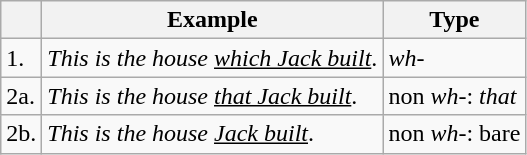<table class="wikitable">
<tr>
<th></th>
<th>Example</th>
<th>Type</th>
</tr>
<tr>
<td>1.</td>
<td><em>This is the house <u>which Jack built</u></em>.</td>
<td><em>wh-</em></td>
</tr>
<tr>
<td>2a.</td>
<td><em>This is the house <u>that Jack built</u></em>.</td>
<td>non <em>wh-</em>: <em>that</em></td>
</tr>
<tr>
<td>2b.</td>
<td><em>This is the house <u>Jack built</u></em>.</td>
<td>non <em>wh-</em>: bare</td>
</tr>
</table>
